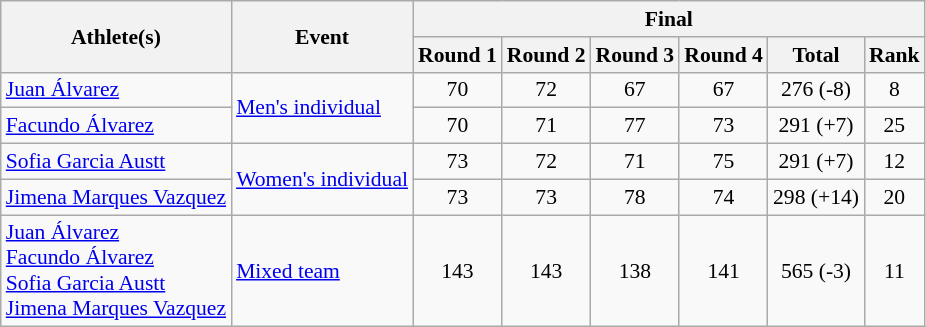<table class="wikitable" border="1" style="font-size:90%;text-align:center">
<tr>
<th rowspan=2>Athlete(s)</th>
<th rowspan=2>Event</th>
<th colspan=6>Final</th>
</tr>
<tr>
<th>Round 1</th>
<th>Round 2</th>
<th>Round 3</th>
<th>Round 4</th>
<th>Total</th>
<th>Rank</th>
</tr>
<tr>
<td align=left><a href='#'>Juan Álvarez</a></td>
<td align=left rowspan=2><a href='#'>Men's individual</a></td>
<td>70</td>
<td>72</td>
<td>67</td>
<td>67</td>
<td>276 (-8)</td>
<td>8</td>
</tr>
<tr>
<td align=left><a href='#'>Facundo Álvarez</a></td>
<td>70</td>
<td>71</td>
<td>77</td>
<td>73</td>
<td>291 (+7)</td>
<td>25</td>
</tr>
<tr>
<td align=left><a href='#'>Sofia Garcia Austt</a></td>
<td align=left rowspan=2><a href='#'>Women's individual</a></td>
<td>73</td>
<td>72</td>
<td>71</td>
<td>75</td>
<td>291 (+7)</td>
<td>12</td>
</tr>
<tr>
<td align=left><a href='#'>Jimena Marques Vazquez</a></td>
<td>73</td>
<td>73</td>
<td>78</td>
<td>74</td>
<td>298 (+14)</td>
<td>20</td>
</tr>
<tr>
<td align=left><a href='#'>Juan Álvarez</a><br><a href='#'>Facundo Álvarez</a><br><a href='#'>Sofia Garcia Austt</a><br><a href='#'>Jimena Marques Vazquez</a></td>
<td align=left><a href='#'>Mixed team</a></td>
<td>143</td>
<td>143</td>
<td>138</td>
<td>141</td>
<td>565 (-3)</td>
<td>11</td>
</tr>
</table>
